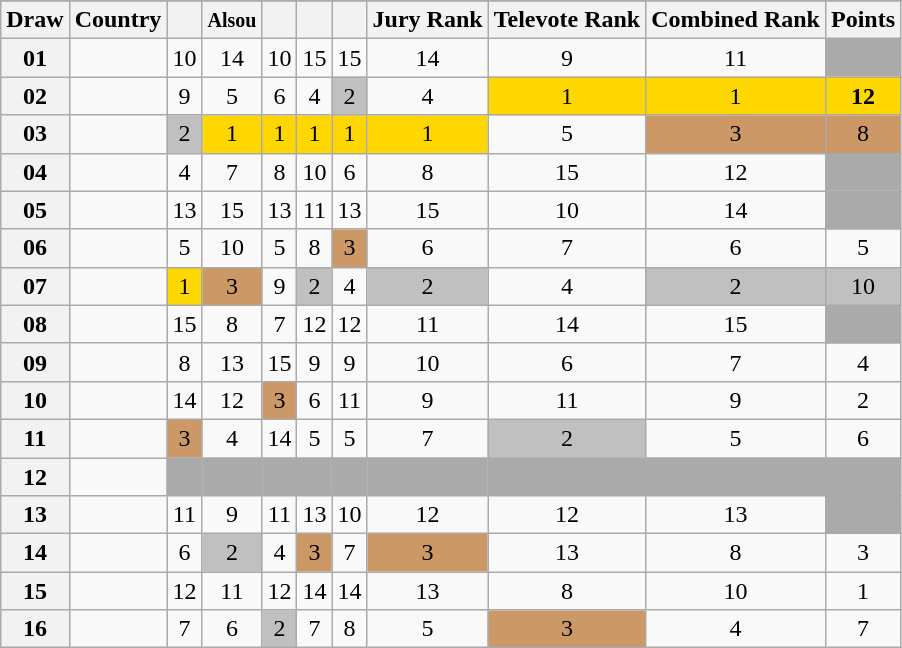<table class="sortable wikitable collapsible plainrowheaders" style="text-align:center;">
<tr>
</tr>
<tr>
<th scope="col">Draw</th>
<th scope="col">Country</th>
<th scope="col"><small></small></th>
<th scope="col"><small>Alsou</small></th>
<th scope="col"><small></small></th>
<th scope="col"><small></small></th>
<th scope="col"><small></small></th>
<th scope="col">Jury Rank</th>
<th scope="col">Televote Rank</th>
<th scope="col">Combined Rank</th>
<th scope="col">Points</th>
</tr>
<tr>
<th scope="row" style="text-align:center;">01</th>
<td style="text-align:left;"></td>
<td>10</td>
<td>14</td>
<td>10</td>
<td>15</td>
<td>15</td>
<td>14</td>
<td>9</td>
<td>11</td>
<td style="background:#AAAAAA;"></td>
</tr>
<tr>
<th scope="row" style="text-align:center;">02</th>
<td style="text-align:left;"></td>
<td>9</td>
<td>5</td>
<td>6</td>
<td>4</td>
<td style="background:silver;">2</td>
<td>4</td>
<td style="background:gold;">1</td>
<td style="background:gold;">1</td>
<td style="background:gold;"><strong>12</strong></td>
</tr>
<tr>
<th scope="row" style="text-align:center;">03</th>
<td style="text-align:left;"></td>
<td style="background:silver;">2</td>
<td style="background:gold;">1</td>
<td style="background:gold;">1</td>
<td style="background:gold;">1</td>
<td style="background:gold;">1</td>
<td style="background:gold;">1</td>
<td>5</td>
<td style="background:#CC9966;">3</td>
<td style="background:#CC9966;">8</td>
</tr>
<tr>
<th scope="row" style="text-align:center;">04</th>
<td style="text-align:left;"></td>
<td>4</td>
<td>7</td>
<td>8</td>
<td>10</td>
<td>6</td>
<td>8</td>
<td>15</td>
<td>12</td>
<td style="background:#AAAAAA;"></td>
</tr>
<tr>
<th scope="row" style="text-align:center;">05</th>
<td style="text-align:left;"></td>
<td>13</td>
<td>15</td>
<td>13</td>
<td>11</td>
<td>13</td>
<td>15</td>
<td>10</td>
<td>14</td>
<td style="background:#AAAAAA;"></td>
</tr>
<tr>
<th scope="row" style="text-align:center;">06</th>
<td style="text-align:left;"></td>
<td>5</td>
<td>10</td>
<td>5</td>
<td>8</td>
<td style="background:#CC9966;">3</td>
<td>6</td>
<td>7</td>
<td>6</td>
<td>5</td>
</tr>
<tr>
<th scope="row" style="text-align:center;">07</th>
<td style="text-align:left;"></td>
<td style="background:gold;">1</td>
<td style="background:#CC9966;">3</td>
<td>9</td>
<td style="background:silver;">2</td>
<td>4</td>
<td style="background:silver;">2</td>
<td>4</td>
<td style="background:silver;">2</td>
<td style="background:silver;">10</td>
</tr>
<tr>
<th scope="row" style="text-align:center;">08</th>
<td style="text-align:left;"></td>
<td>15</td>
<td>8</td>
<td>7</td>
<td>12</td>
<td>12</td>
<td>11</td>
<td>14</td>
<td>15</td>
<td style="background:#AAAAAA;"></td>
</tr>
<tr>
<th scope="row" style="text-align:center;">09</th>
<td style="text-align:left;"></td>
<td>8</td>
<td>13</td>
<td>15</td>
<td>9</td>
<td>9</td>
<td>10</td>
<td>6</td>
<td>7</td>
<td>4</td>
</tr>
<tr>
<th scope="row" style="text-align:center;">10</th>
<td style="text-align:left;"></td>
<td>14</td>
<td>12</td>
<td style="background:#CC9966;">3</td>
<td>6</td>
<td>11</td>
<td>9</td>
<td>11</td>
<td>9</td>
<td>2</td>
</tr>
<tr>
<th scope="row" style="text-align:center;">11</th>
<td style="text-align:left;"></td>
<td style="background:#CC9966;">3</td>
<td>4</td>
<td>14</td>
<td>5</td>
<td>5</td>
<td>7</td>
<td style="background:silver;">2</td>
<td>5</td>
<td>6</td>
</tr>
<tr class="sortbottom">
<th scope="row" style="text-align:center;">12</th>
<td style="text-align:left;"></td>
<td style="background:#AAAAAA;"></td>
<td style="background:#AAAAAA;"></td>
<td style="background:#AAAAAA;"></td>
<td style="background:#AAAAAA;"></td>
<td style="background:#AAAAAA;"></td>
<td style="background:#AAAAAA;"></td>
<td style="background:#AAAAAA;"></td>
<td style="background:#AAAAAA;"></td>
<td style="background:#AAAAAA;"></td>
</tr>
<tr>
<th scope="row" style="text-align:center;">13</th>
<td style="text-align:left;"></td>
<td>11</td>
<td>9</td>
<td>11</td>
<td>13</td>
<td>10</td>
<td>12</td>
<td>12</td>
<td>13</td>
<td style="background:#AAAAAA;"></td>
</tr>
<tr>
<th scope="row" style="text-align:center;">14</th>
<td style="text-align:left;"></td>
<td>6</td>
<td style="background:silver;">2</td>
<td>4</td>
<td style="background:#CC9966;">3</td>
<td>7</td>
<td style="background:#CC9966;">3</td>
<td>13</td>
<td>8</td>
<td>3</td>
</tr>
<tr>
<th scope="row" style="text-align:center;">15</th>
<td style="text-align:left;"></td>
<td>12</td>
<td>11</td>
<td>12</td>
<td>14</td>
<td>14</td>
<td>13</td>
<td>8</td>
<td>10</td>
<td>1</td>
</tr>
<tr>
<th scope="row" style="text-align:center;">16</th>
<td style="text-align:left;"></td>
<td>7</td>
<td>6</td>
<td style="background:silver;">2</td>
<td>7</td>
<td>8</td>
<td>5</td>
<td style="background:#CC9966;">3</td>
<td>4</td>
<td>7</td>
</tr>
</table>
